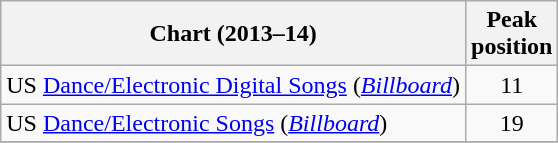<table class="wikitable sortable plainrowheaders">
<tr>
<th>Chart (2013–14)</th>
<th>Peak<br>position</th>
</tr>
<tr>
<td align="left">US <a href='#'>Dance/Electronic Digital Songs</a> (<em><a href='#'>Billboard</a></em>)</td>
<td align="center">11</td>
</tr>
<tr>
<td align="left">US <a href='#'>Dance/Electronic Songs</a> (<em><a href='#'>Billboard</a></em>)</td>
<td align="center">19</td>
</tr>
<tr>
</tr>
</table>
